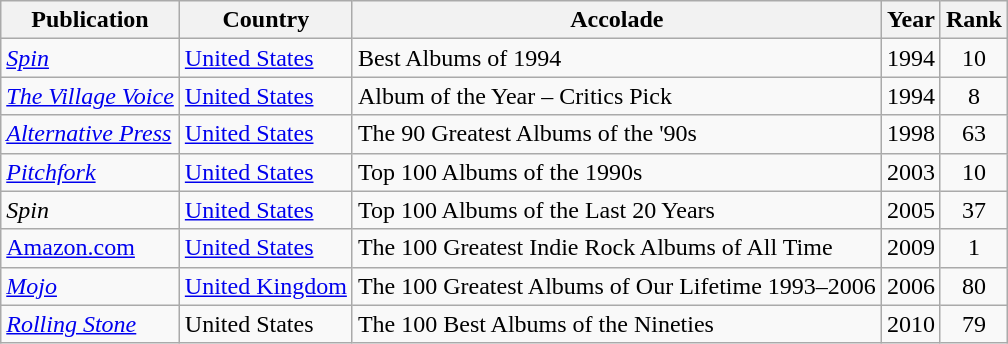<table class="wikitable">
<tr>
<th>Publication</th>
<th>Country</th>
<th>Accolade</th>
<th>Year</th>
<th>Rank</th>
</tr>
<tr>
<td><em><a href='#'>Spin</a></em></td>
<td><a href='#'>United States</a></td>
<td>Best Albums of 1994</td>
<td>1994</td>
<td align="center">10</td>
</tr>
<tr>
<td><em><a href='#'>The Village Voice</a></em></td>
<td><a href='#'>United States</a></td>
<td>Album of the Year – Critics Pick</td>
<td>1994</td>
<td align="center">8</td>
</tr>
<tr>
<td><em><a href='#'>Alternative Press</a></em></td>
<td><a href='#'>United States</a></td>
<td>The 90 Greatest Albums of the '90s</td>
<td>1998</td>
<td align="center">63</td>
</tr>
<tr>
<td><em><a href='#'>Pitchfork</a></em></td>
<td><a href='#'>United States</a></td>
<td>Top 100 Albums of the 1990s</td>
<td>2003</td>
<td align="center">10</td>
</tr>
<tr>
<td><em>Spin</em></td>
<td><a href='#'>United States</a></td>
<td>Top 100 Albums of the Last 20 Years</td>
<td>2005</td>
<td align="center">37</td>
</tr>
<tr>
<td><a href='#'>Amazon.com</a></td>
<td><a href='#'>United States</a></td>
<td>The 100 Greatest Indie Rock Albums of All Time</td>
<td>2009</td>
<td align="center">1</td>
</tr>
<tr>
<td><em><a href='#'>Mojo</a></em></td>
<td><a href='#'>United Kingdom</a></td>
<td>The 100 Greatest Albums of Our Lifetime 1993–2006</td>
<td>2006</td>
<td align="center">80</td>
</tr>
<tr>
<td><em><a href='#'>Rolling Stone</a></em></td>
<td>United States</td>
<td>The 100 Best Albums of the Nineties</td>
<td>2010</td>
<td align="center">79</td>
</tr>
</table>
